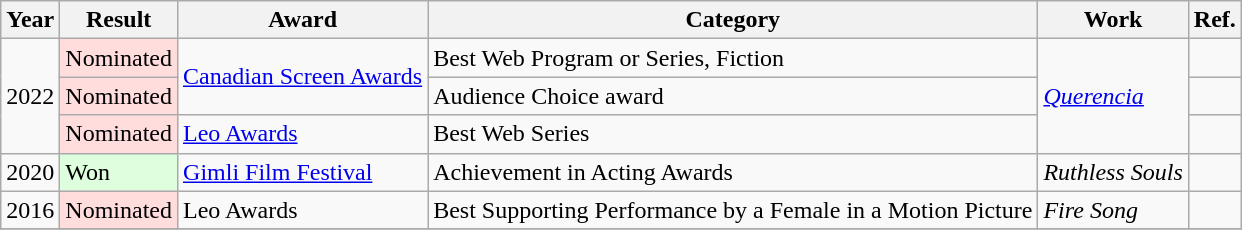<table class="wikitable">
<tr>
<th>Year</th>
<th>Result</th>
<th>Award</th>
<th>Category</th>
<th>Work</th>
<th>Ref.</th>
</tr>
<tr>
<td rowspan="3">2022</td>
<td style="background: #ffdddd">Nominated</td>
<td rowspan="2"><a href='#'>Canadian Screen Awards</a></td>
<td>Best Web Program or Series, Fiction</td>
<td rowspan="3"><em><a href='#'>Querencia</a></em></td>
<td></td>
</tr>
<tr>
<td style="background: #ffdddd">Nominated</td>
<td>Audience Choice award</td>
<td></td>
</tr>
<tr>
<td style="background: #ffdddd">Nominated</td>
<td><a href='#'>Leo Awards</a></td>
<td>Best Web Series</td>
<td></td>
</tr>
<tr>
<td>2020</td>
<td style="background: #ddffdd">Won</td>
<td><a href='#'>Gimli Film Festival</a></td>
<td>Achievement in Acting Awards</td>
<td><em>Ruthless Souls</em></td>
<td></td>
</tr>
<tr>
<td>2016</td>
<td style="background: #ffdddd">Nominated</td>
<td>Leo Awards</td>
<td>Best Supporting Performance by a Female in a Motion Picture</td>
<td><em>Fire Song</em></td>
<td></td>
</tr>
<tr>
</tr>
</table>
